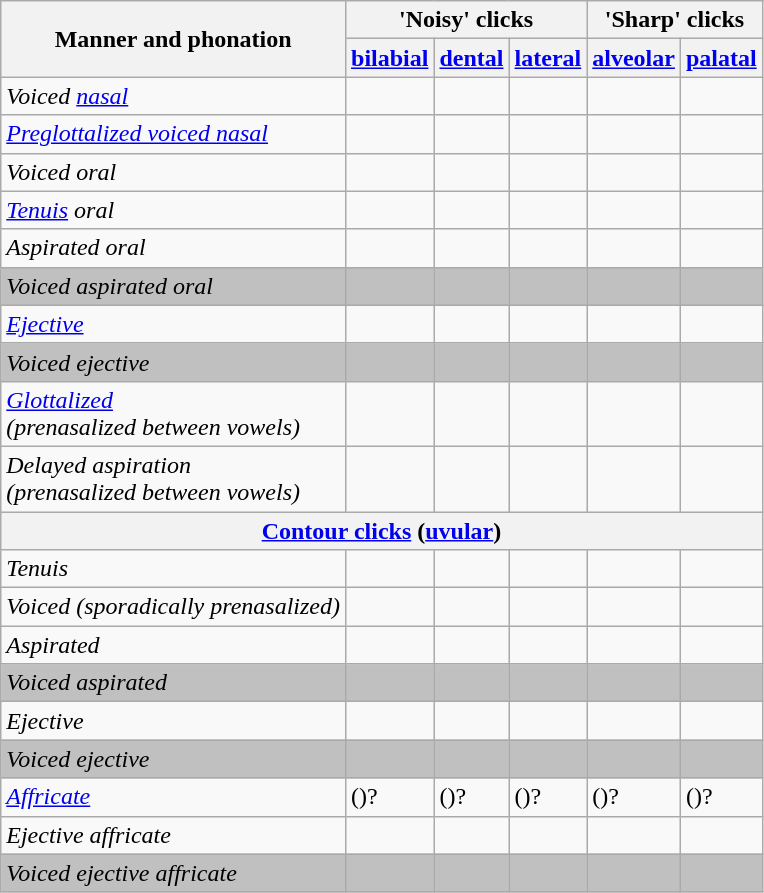<table class="wikitable">
<tr>
<th rowspan="2">Manner and phonation</th>
<th colspan="3">'Noisy' clicks</th>
<th colspan="2">'Sharp' clicks</th>
</tr>
<tr>
<th><a href='#'>bilabial</a></th>
<th><a href='#'>dental</a></th>
<th><a href='#'>lateral</a></th>
<th><a href='#'>alveolar</a></th>
<th><a href='#'>palatal</a></th>
</tr>
<tr>
<td><em>Voiced <a href='#'>nasal</a></em></td>
<td></td>
<td></td>
<td></td>
<td></td>
<td></td>
</tr>
<tr>
<td><em><a href='#'>Preglottalized voiced nasal</a></em></td>
<td></td>
<td></td>
<td></td>
<td></td>
<td></td>
</tr>
<tr>
<td><em>Voiced oral</em></td>
<td></td>
<td></td>
<td></td>
<td></td>
<td></td>
</tr>
<tr>
<td><em><a href='#'>Tenuis</a> oral</em></td>
<td></td>
<td></td>
<td></td>
<td></td>
<td></td>
</tr>
<tr>
<td><em>Aspirated oral</em></td>
<td></td>
<td></td>
<td></td>
<td></td>
<td></td>
</tr>
<tr bgcolor=silver>
<td><em>Voiced aspirated oral</em></td>
<td></td>
<td></td>
<td></td>
<td></td>
<td></td>
</tr>
<tr>
<td><em><a href='#'>Ejective</a></em></td>
<td></td>
<td></td>
<td></td>
<td></td>
<td></td>
</tr>
<tr bgcolor=silver>
<td><em>Voiced ejective</em></td>
<td></td>
<td></td>
<td></td>
<td></td>
<td></td>
</tr>
<tr>
<td><em><a href='#'>Glottalized</a><br>(prenasalized between vowels)</em></td>
<td></td>
<td></td>
<td></td>
<td></td>
<td></td>
</tr>
<tr>
<td><em>Delayed aspiration<br>(prenasalized between vowels)</em></td>
<td></td>
<td></td>
<td></td>
<td></td>
<td></td>
</tr>
<tr>
<th colspan=6><a href='#'>Contour clicks</a> (<a href='#'>uvular</a>)</th>
</tr>
<tr>
<td><em>Tenuis</em></td>
<td></td>
<td></td>
<td></td>
<td></td>
<td></td>
</tr>
<tr>
<td><em>Voiced (sporadically prenasalized)</em></td>
<td></td>
<td></td>
<td></td>
<td></td>
<td></td>
</tr>
<tr>
<td><em>Aspirated</em></td>
<td></td>
<td></td>
<td></td>
<td></td>
<td></td>
</tr>
<tr bgcolor=silver>
<td><em>Voiced aspirated</em></td>
<td></td>
<td></td>
<td></td>
<td></td>
<td></td>
</tr>
<tr>
<td><em>Ejective</em></td>
<td></td>
<td></td>
<td></td>
<td></td>
<td></td>
</tr>
<tr bgcolor=silver>
<td><em>Voiced ejective</em></td>
<td></td>
<td></td>
<td></td>
<td></td>
<td></td>
</tr>
<tr>
<td><em><a href='#'>Affricate</a></em></td>
<td>()?</td>
<td>()?</td>
<td>()?</td>
<td>()?</td>
<td>()?</td>
</tr>
<tr>
<td><em>Ejective affricate</em></td>
<td></td>
<td></td>
<td></td>
<td></td>
<td></td>
</tr>
<tr bgcolor=silver>
<td><em>Voiced ejective affricate</em></td>
<td></td>
<td></td>
<td></td>
<td></td>
<td></td>
</tr>
</table>
